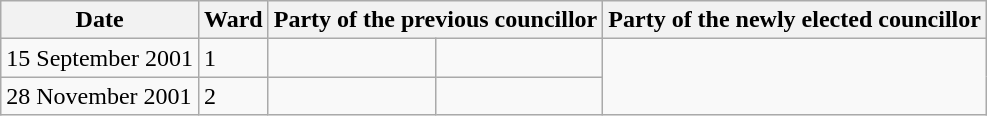<table class="wikitable">
<tr>
<th>Date</th>
<th>Ward</th>
<th colspan=2>Party of the previous councillor</th>
<th colspan=2>Party of the newly elected councillor</th>
</tr>
<tr>
<td>15 September 2001</td>
<td>1</td>
<td></td>
<td></td>
</tr>
<tr>
<td>28 November 2001</td>
<td>2</td>
<td></td>
<td></td>
</tr>
</table>
